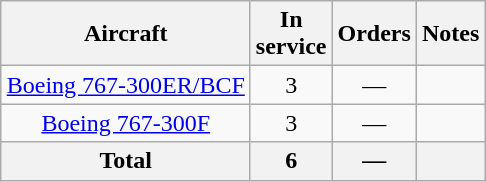<table class="wikitable" style="margin:0.5em auto; text-align:center">
<tr>
<th>Aircraft</th>
<th>In <br> service</th>
<th>Orders</th>
<th>Notes</th>
</tr>
<tr>
<td><a href='#'>Boeing 767-300ER/BCF</a></td>
<td>3</td>
<td>—</td>
<td></td>
</tr>
<tr>
<td><a href='#'>Boeing 767-300F</a></td>
<td>3</td>
<td>—</td>
<td></td>
</tr>
<tr>
<th>Total</th>
<th>6</th>
<th>—</th>
<th></th>
</tr>
</table>
